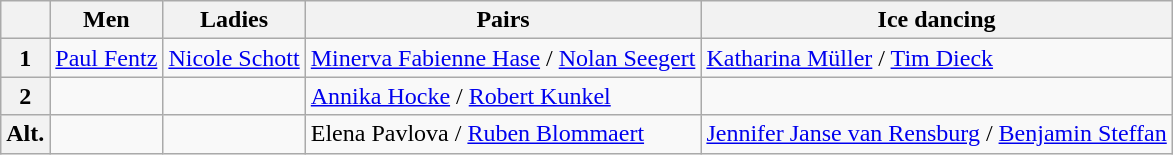<table class="wikitable">
<tr>
<th></th>
<th>Men</th>
<th>Ladies</th>
<th>Pairs</th>
<th>Ice dancing</th>
</tr>
<tr>
<th>1</th>
<td><a href='#'>Paul Fentz</a></td>
<td><a href='#'>Nicole Schott</a></td>
<td><a href='#'>Minerva Fabienne Hase</a> / <a href='#'>Nolan Seegert</a></td>
<td><a href='#'>Katharina Müller</a> / <a href='#'>Tim Dieck</a></td>
</tr>
<tr>
<th>2</th>
<td></td>
<td></td>
<td><a href='#'>Annika Hocke</a> / <a href='#'>Robert Kunkel</a></td>
<td></td>
</tr>
<tr>
<th>Alt.</th>
<td></td>
<td></td>
<td>Elena Pavlova / <a href='#'>Ruben Blommaert</a></td>
<td><a href='#'>Jennifer Janse van Rensburg</a> / <a href='#'>Benjamin Steffan</a></td>
</tr>
</table>
